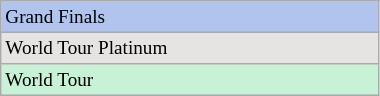<table class=wikitable style=font-size:80%;width:20%>
<tr bgcolor=#b0c4ed>
<td>Grand Finals</td>
</tr>
<tr bgcolor=#e5e4e2>
<td>World Tour Platinum</td>
</tr>
<tr bgcolor=#c7f2d5>
<td>World Tour</td>
</tr>
</table>
